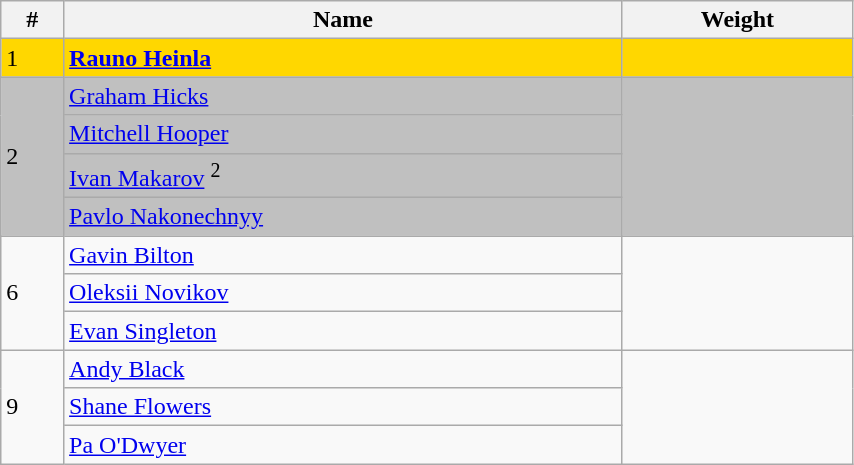<table class="wikitable" style="display: inline-table;width: 45%;">
<tr>
<th>#</th>
<th>Name</th>
<th>Weight</th>
</tr>
<tr style="background:gold;">
<td>1</td>
<td> <strong><a href='#'>Rauno Heinla</a></strong></td>
<td></td>
</tr>
<tr style="background:silver;">
<td rowspan="4">2</td>
<td> <a href='#'>Graham Hicks</a></td>
<td rowspan="4"></td>
</tr>
<tr style="background:silver;">
<td> <a href='#'>Mitchell Hooper</a></td>
</tr>
<tr style="background:silver;">
<td> <a href='#'>Ivan Makarov</a> <sup> 2 </sup></td>
</tr>
<tr style="background:silver;">
<td> <a href='#'>Pavlo Nakonechnyy</a></td>
</tr>
<tr>
<td rowspan="3">6</td>
<td> <a href='#'>Gavin Bilton</a></td>
<td rowspan="3"></td>
</tr>
<tr>
<td> <a href='#'>Oleksii Novikov</a></td>
</tr>
<tr>
<td> <a href='#'>Evan Singleton</a></td>
</tr>
<tr>
<td rowspan="3">9</td>
<td> <a href='#'>Andy Black</a></td>
<td rowspan="3"></td>
</tr>
<tr>
<td> <a href='#'>Shane Flowers</a></td>
</tr>
<tr>
<td> <a href='#'>Pa O'Dwyer</a></td>
</tr>
</table>
